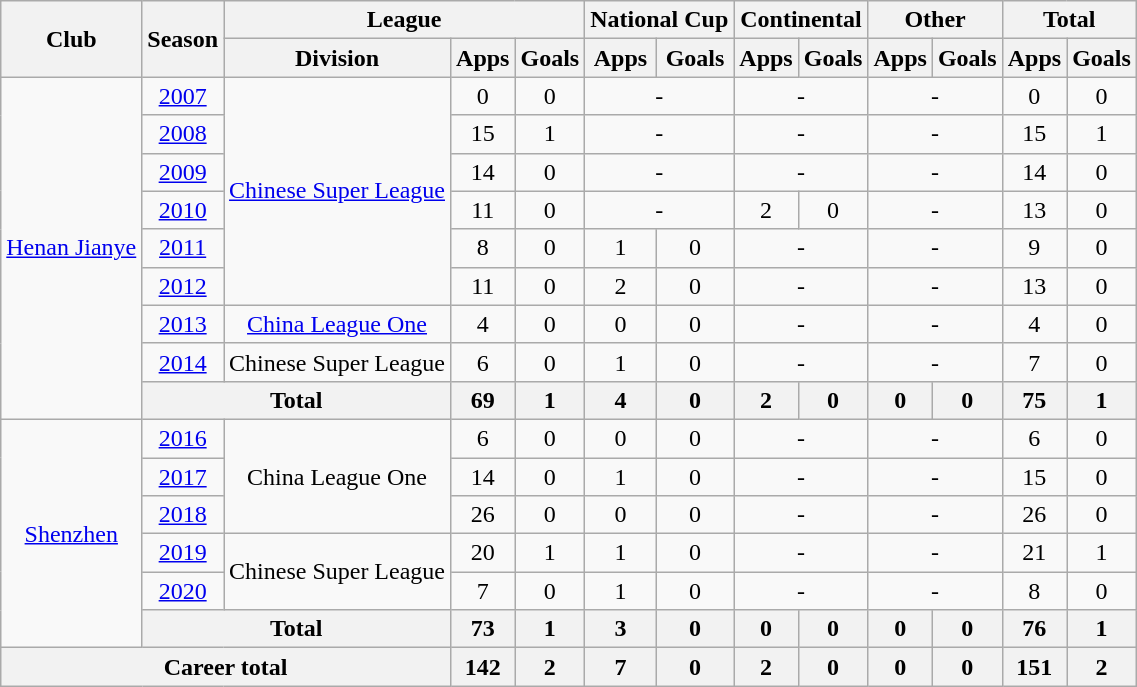<table class="wikitable" style="text-align: center">
<tr>
<th rowspan="2">Club</th>
<th rowspan="2">Season</th>
<th colspan="3">League</th>
<th colspan="2">National Cup</th>
<th colspan="2">Continental</th>
<th colspan="2">Other</th>
<th colspan="2">Total</th>
</tr>
<tr>
<th>Division</th>
<th>Apps</th>
<th>Goals</th>
<th>Apps</th>
<th>Goals</th>
<th>Apps</th>
<th>Goals</th>
<th>Apps</th>
<th>Goals</th>
<th>Apps</th>
<th>Goals</th>
</tr>
<tr>
<td rowspan=9><a href='#'>Henan Jianye</a></td>
<td><a href='#'>2007</a></td>
<td rowspan="6"><a href='#'>Chinese Super League</a></td>
<td>0</td>
<td>0</td>
<td colspan="2">-</td>
<td colspan="2">-</td>
<td colspan="2">-</td>
<td>0</td>
<td>0</td>
</tr>
<tr>
<td><a href='#'>2008</a></td>
<td>15</td>
<td>1</td>
<td colspan="2">-</td>
<td colspan="2">-</td>
<td colspan="2">-</td>
<td>15</td>
<td>1</td>
</tr>
<tr>
<td><a href='#'>2009</a></td>
<td>14</td>
<td>0</td>
<td colspan="2">-</td>
<td colspan="2">-</td>
<td colspan="2">-</td>
<td>14</td>
<td>0</td>
</tr>
<tr>
<td><a href='#'>2010</a></td>
<td>11</td>
<td>0</td>
<td colspan="2">-</td>
<td>2</td>
<td>0</td>
<td colspan="2">-</td>
<td>13</td>
<td>0</td>
</tr>
<tr>
<td><a href='#'>2011</a></td>
<td>8</td>
<td>0</td>
<td>1</td>
<td>0</td>
<td colspan="2">-</td>
<td colspan="2">-</td>
<td>9</td>
<td>0</td>
</tr>
<tr>
<td><a href='#'>2012</a></td>
<td>11</td>
<td>0</td>
<td>2</td>
<td>0</td>
<td colspan="2">-</td>
<td colspan="2">-</td>
<td>13</td>
<td>0</td>
</tr>
<tr>
<td><a href='#'>2013</a></td>
<td><a href='#'>China League One</a></td>
<td>4</td>
<td>0</td>
<td>0</td>
<td>0</td>
<td colspan="2">-</td>
<td colspan="2">-</td>
<td>4</td>
<td>0</td>
</tr>
<tr>
<td><a href='#'>2014</a></td>
<td>Chinese Super League</td>
<td>6</td>
<td>0</td>
<td>1</td>
<td>0</td>
<td colspan="2">-</td>
<td colspan="2">-</td>
<td>7</td>
<td>0</td>
</tr>
<tr>
<th colspan=2>Total</th>
<th>69</th>
<th>1</th>
<th>4</th>
<th>0</th>
<th>2</th>
<th>0</th>
<th>0</th>
<th>0</th>
<th>75</th>
<th>1</th>
</tr>
<tr>
<td rowspan=6><a href='#'>Shenzhen</a></td>
<td><a href='#'>2016</a></td>
<td rowspan="3">China League One</td>
<td>6</td>
<td>0</td>
<td>0</td>
<td>0</td>
<td colspan="2">-</td>
<td colspan="2">-</td>
<td>6</td>
<td>0</td>
</tr>
<tr>
<td><a href='#'>2017</a></td>
<td>14</td>
<td>0</td>
<td>1</td>
<td>0</td>
<td colspan="2">-</td>
<td colspan="2">-</td>
<td>15</td>
<td>0</td>
</tr>
<tr>
<td><a href='#'>2018</a></td>
<td>26</td>
<td>0</td>
<td>0</td>
<td>0</td>
<td colspan="2">-</td>
<td colspan="2">-</td>
<td>26</td>
<td>0</td>
</tr>
<tr>
<td><a href='#'>2019</a></td>
<td rowspan=2>Chinese Super League</td>
<td>20</td>
<td>1</td>
<td>1</td>
<td>0</td>
<td colspan="2">-</td>
<td colspan="2">-</td>
<td>21</td>
<td>1</td>
</tr>
<tr>
<td><a href='#'>2020</a></td>
<td>7</td>
<td>0</td>
<td>1</td>
<td>0</td>
<td colspan="2">-</td>
<td colspan="2">-</td>
<td>8</td>
<td>0</td>
</tr>
<tr>
<th colspan=2>Total</th>
<th>73</th>
<th>1</th>
<th>3</th>
<th>0</th>
<th>0</th>
<th>0</th>
<th>0</th>
<th>0</th>
<th>76</th>
<th>1</th>
</tr>
<tr>
<th colspan=3>Career total</th>
<th>142</th>
<th>2</th>
<th>7</th>
<th>0</th>
<th>2</th>
<th>0</th>
<th>0</th>
<th>0</th>
<th>151</th>
<th>2</th>
</tr>
</table>
